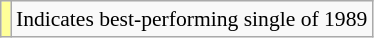<table class="wikitable" style="font-size:90%;">
<tr>
<td style="background-color:#FFFF99"></td>
<td>Indicates best-performing single of 1989</td>
</tr>
</table>
